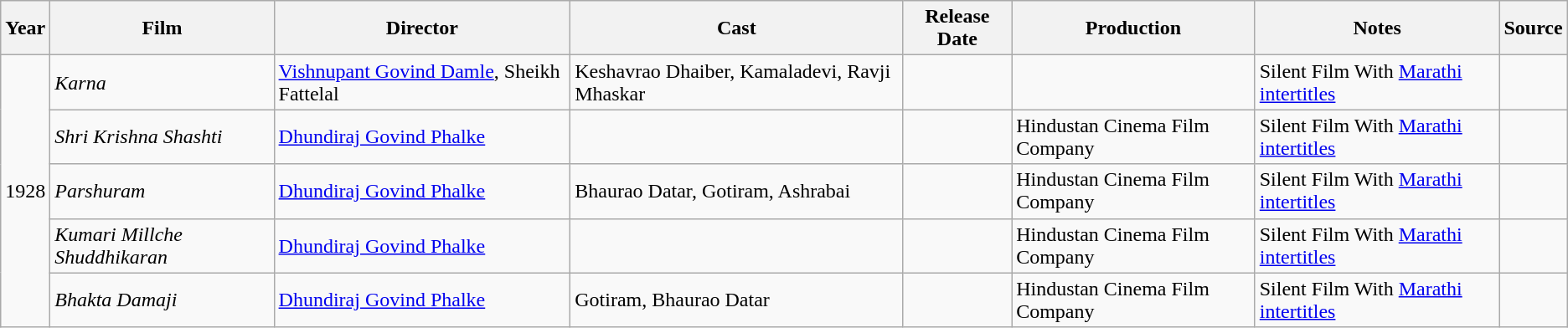<table class ="wikitable sortable collapsible">
<tr>
<th>Year</th>
<th>Film</th>
<th>Director</th>
<th class="unsortable">Cast</th>
<th>Release Date</th>
<th class="unsortable">Production</th>
<th class="unsortable">Notes</th>
<th class="unsortable">Source</th>
</tr>
<tr>
<td rowspan=5 align="center">1928</td>
<td><em>Karna</em></td>
<td><a href='#'>Vishnupant Govind Damle</a>, Sheikh Fattelal</td>
<td>Keshavrao Dhaiber, Kamaladevi, Ravji Mhaskar</td>
<td></td>
<td></td>
<td>Silent Film With <a href='#'>Marathi</a> <a href='#'>intertitles</a></td>
<td></td>
</tr>
<tr>
<td><em>Shri Krishna Shashti</em></td>
<td><a href='#'>Dhundiraj Govind Phalke</a></td>
<td></td>
<td></td>
<td>Hindustan Cinema Film Company</td>
<td>Silent Film With <a href='#'>Marathi</a> <a href='#'>intertitles</a></td>
<td></td>
</tr>
<tr>
<td><em>Parshuram</em></td>
<td><a href='#'>Dhundiraj Govind Phalke</a></td>
<td>Bhaurao Datar, Gotiram, Ashrabai</td>
<td></td>
<td>Hindustan Cinema Film Company</td>
<td>Silent Film With <a href='#'>Marathi</a> <a href='#'>intertitles</a></td>
<td></td>
</tr>
<tr>
<td><em>Kumari Millche Shuddhikaran</em></td>
<td><a href='#'>Dhundiraj Govind Phalke</a></td>
<td></td>
<td></td>
<td>Hindustan Cinema Film Company</td>
<td>Silent Film With <a href='#'>Marathi</a> <a href='#'>intertitles</a></td>
<td></td>
</tr>
<tr>
<td><em>Bhakta Damaji</em></td>
<td><a href='#'>Dhundiraj Govind Phalke</a></td>
<td>Gotiram, Bhaurao Datar</td>
<td></td>
<td>Hindustan Cinema Film Company</td>
<td>Silent Film With <a href='#'>Marathi</a> <a href='#'>intertitles</a></td>
<td></td>
</tr>
</table>
